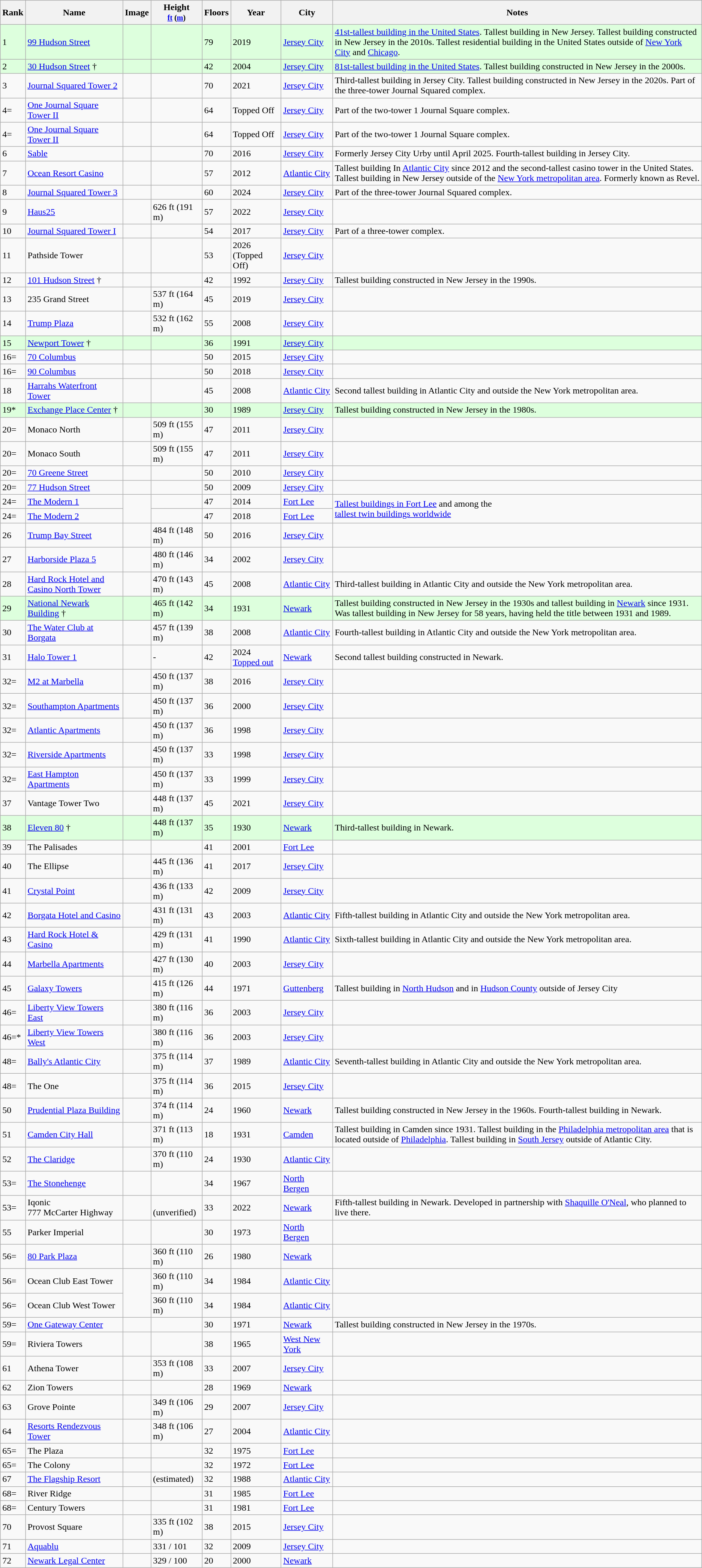<table class="wikitable sortable">
<tr>
<th>Rank</th>
<th>Name</th>
<th>Image</th>
<th>Height<br><small><a href='#'>ft</a> (<a href='#'>m</a>)</small></th>
<th>Floors</th>
<th>Year</th>
<th>City</th>
<th class="unsortable">Notes</th>
</tr>
<tr style="background:#dfd;">
<td>1</td>
<td><a href='#'>99 Hudson Street</a></td>
<td></td>
<td></td>
<td>79</td>
<td>2019</td>
<td><a href='#'>Jersey City</a></td>
<td><a href='#'>41st-tallest building in the United States</a>. Tallest building in New Jersey. Tallest building constructed in New Jersey in the 2010s. Tallest residential building in the United States outside of <a href='#'>New York City</a> and <a href='#'>Chicago</a>.</td>
</tr>
<tr style="background:#dfd;">
<td>2</td>
<td align=left><a href='#'>30 Hudson Street</a> †</td>
<td></td>
<td></td>
<td>42</td>
<td>2004</td>
<td><a href='#'>Jersey City</a></td>
<td><a href='#'>81st-tallest building in the United States</a>. Tallest building constructed in New Jersey in the 2000s.</td>
</tr>
<tr>
<td>3</td>
<td><a href='#'>Journal Squared Tower 2</a></td>
<td></td>
<td></td>
<td>70</td>
<td>2021</td>
<td><a href='#'>Jersey City</a></td>
<td>Third-tallest building in Jersey City. Tallest building constructed in New Jersey in the 2020s. Part of the three-tower Journal Squared complex.</td>
</tr>
<tr>
<td>4=</td>
<td><a href='#'>One Journal Square Tower II</a></td>
<td></td>
<td></td>
<td>64</td>
<td>Topped Off</td>
<td><a href='#'>Jersey City</a></td>
<td>Part of the two-tower 1 Journal Square complex.</td>
</tr>
<tr>
<td>4=</td>
<td><a href='#'>One Journal Square Tower II</a></td>
<td></td>
<td></td>
<td>64</td>
<td>Topped Off</td>
<td><a href='#'>Jersey City</a></td>
<td>Part of the two-tower 1 Journal Square complex.</td>
</tr>
<tr>
<td>6</td>
<td><a href='#'>Sable</a></td>
<td></td>
<td></td>
<td>70</td>
<td>2016</td>
<td><a href='#'>Jersey City</a></td>
<td>Formerly Jersey City Urby until April 2025. Fourth-tallest building in Jersey City.</td>
</tr>
<tr>
<td>7</td>
<td><a href='#'>Ocean Resort Casino</a></td>
<td></td>
<td></td>
<td>57</td>
<td>2012</td>
<td><a href='#'>Atlantic City</a></td>
<td>Tallest building In <a href='#'>Atlantic City</a> since 2012 and the second-tallest casino tower in the United States. Tallest building in New Jersey outside of the <a href='#'>New York metropolitan area</a>. Formerly known as Revel.</td>
</tr>
<tr>
<td>8</td>
<td><a href='#'>Journal Squared Tower 3</a></td>
<td></td>
<td></td>
<td>60</td>
<td>2024</td>
<td><a href='#'>Jersey City</a></td>
<td>Part of the three-tower Journal Squared complex.</td>
</tr>
<tr>
<td>9</td>
<td><a href='#'>Haus25</a></td>
<td></td>
<td>626 ft (191 m)</td>
<td>57</td>
<td>2022</td>
<td><a href='#'>Jersey City</a></td>
<td></td>
</tr>
<tr>
<td>10</td>
<td><a href='#'>Journal Squared Tower I</a></td>
<td></td>
<td></td>
<td>54</td>
<td>2017</td>
<td><a href='#'>Jersey City</a></td>
<td>Part of a three-tower complex.</td>
</tr>
<tr>
<td>11</td>
<td>Pathside Tower</td>
<td></td>
<td></td>
<td>53</td>
<td>2026 (Topped Off)</td>
<td><a href='#'>Jersey City</a></td>
<td></td>
</tr>
<tr -style="background:#dfd;">
<td>12</td>
<td align=left><a href='#'>101 Hudson Street</a> †</td>
<td></td>
<td></td>
<td>42</td>
<td>1992</td>
<td><a href='#'>Jersey City</a></td>
<td>Tallest building constructed in New Jersey in the 1990s.</td>
</tr>
<tr>
<td>13</td>
<td>235 Grand Street</td>
<td></td>
<td>537 ft (164 m)</td>
<td>45</td>
<td>2019</td>
<td><a href='#'>Jersey City</a></td>
<td></td>
</tr>
<tr>
<td>14</td>
<td><a href='#'>Trump Plaza</a></td>
<td></td>
<td>532 ft (162 m)</td>
<td>55</td>
<td>2008</td>
<td><a href='#'>Jersey City</a></td>
<td></td>
</tr>
<tr style="background:#dfd;">
<td>15</td>
<td align=left><a href='#'>Newport Tower</a> †</td>
<td></td>
<td></td>
<td>36</td>
<td>1991</td>
<td><a href='#'>Jersey City</a></td>
<td></td>
</tr>
<tr>
<td>16=</td>
<td><a href='#'>70 Columbus</a></td>
<td></td>
<td></td>
<td>50</td>
<td>2015</td>
<td><a href='#'>Jersey City</a></td>
<td></td>
</tr>
<tr>
<td>16=</td>
<td><a href='#'>90 Columbus</a></td>
<td></td>
<td></td>
<td>50</td>
<td>2018</td>
<td><a href='#'>Jersey City</a></td>
<td></td>
</tr>
<tr>
<td>18</td>
<td><a href='#'>Harrahs Waterfront Tower</a></td>
<td></td>
<td></td>
<td>45</td>
<td>2008</td>
<td><a href='#'>Atlantic City</a></td>
<td>Second tallest building in Atlantic City and outside the New York metropolitan area.</td>
</tr>
<tr style="background:#dfd;">
<td>19*</td>
<td align=left><a href='#'>Exchange Place Center</a> †</td>
<td></td>
<td></td>
<td>30</td>
<td>1989</td>
<td><a href='#'>Jersey City</a></td>
<td>Tallest building constructed in New Jersey in the 1980s.</td>
</tr>
<tr>
<td>20=</td>
<td>Monaco North</td>
<td></td>
<td>509 ft (155 m)</td>
<td>47</td>
<td>2011</td>
<td><a href='#'>Jersey City</a></td>
<td></td>
</tr>
<tr>
<td>20=</td>
<td>Monaco South</td>
<td></td>
<td>509 ft (155 m)</td>
<td>47</td>
<td>2011</td>
<td><a href='#'>Jersey City</a></td>
<td></td>
</tr>
<tr>
<td>20=</td>
<td><a href='#'>70 Greene Street</a></td>
<td></td>
<td></td>
<td>50</td>
<td>2010</td>
<td><a href='#'>Jersey City</a></td>
<td></td>
</tr>
<tr>
<td>20=</td>
<td><a href='#'>77 Hudson Street</a></td>
<td></td>
<td></td>
<td>50</td>
<td>2009</td>
<td><a href='#'>Jersey City</a></td>
<td></td>
</tr>
<tr>
<td>24=</td>
<td><a href='#'>The Modern 1</a></td>
<td rowspan="2"></td>
<td></td>
<td>47</td>
<td>2014</td>
<td><a href='#'>Fort Lee</a></td>
<td rowspan="2"><a href='#'>Tallest buildings in Fort Lee</a> and among the<br><a href='#'>tallest twin buildings worldwide</a></td>
</tr>
<tr>
<td>24=</td>
<td><a href='#'>The Modern 2</a></td>
<td></td>
<td>47</td>
<td>2018</td>
<td><a href='#'>Fort Lee</a></td>
</tr>
<tr>
<td>26</td>
<td><a href='#'>Trump Bay Street</a></td>
<td></td>
<td>484 ft (148 m)</td>
<td>50</td>
<td>2016</td>
<td><a href='#'>Jersey City</a></td>
<td></td>
</tr>
<tr>
<td>27</td>
<td><a href='#'>Harborside Plaza 5</a></td>
<td></td>
<td>480 ft (146 m)</td>
<td>34</td>
<td>2002</td>
<td><a href='#'>Jersey City</a></td>
<td></td>
</tr>
<tr>
<td>28</td>
<td><a href='#'>Hard Rock Hotel and Casino North Tower</a></td>
<td></td>
<td>470 ft (143 m)</td>
<td>45</td>
<td>2008</td>
<td><a href='#'>Atlantic City</a></td>
<td>Third-tallest building in Atlantic City and outside the New York metropolitan area.</td>
</tr>
<tr style="background:#dfd;">
<td>29</td>
<td align=left><a href='#'>National Newark Building</a> †</td>
<td></td>
<td>465 ft (142 m)</td>
<td>34</td>
<td>1931</td>
<td><a href='#'>Newark</a></td>
<td>Tallest building constructed in New Jersey in the 1930s and tallest building in <a href='#'>Newark</a> since 1931. Was tallest building in New Jersey for 58 years, having held the title between 1931 and 1989.</td>
</tr>
<tr>
<td>30</td>
<td><a href='#'>The Water Club at Borgata</a></td>
<td></td>
<td>457 ft (139 m)</td>
<td>38</td>
<td>2008</td>
<td><a href='#'>Atlantic City</a></td>
<td>Fourth-tallest building in Atlantic City and outside the New York metropolitan area.</td>
</tr>
<tr>
<td>31</td>
<td><a href='#'>Halo Tower 1</a></td>
<td></td>
<td> -</td>
<td>42</td>
<td>2024 <a href='#'>Topped out</a></td>
<td><a href='#'>Newark</a></td>
<td>Second tallest building constructed in Newark.</td>
</tr>
<tr>
<td>32=</td>
<td><a href='#'>M2 at Marbella</a></td>
<td></td>
<td>450 ft (137 m)</td>
<td>38</td>
<td>2016</td>
<td><a href='#'>Jersey City</a></td>
<td></td>
</tr>
<tr>
<td>32=</td>
<td><a href='#'>Southampton Apartments</a></td>
<td></td>
<td>450 ft (137 m)</td>
<td>36</td>
<td>2000</td>
<td><a href='#'>Jersey City</a></td>
<td></td>
</tr>
<tr>
<td>32=</td>
<td><a href='#'>Atlantic Apartments</a></td>
<td></td>
<td>450 ft (137 m)</td>
<td>36</td>
<td>1998</td>
<td><a href='#'>Jersey City</a></td>
<td></td>
</tr>
<tr>
<td>32=</td>
<td><a href='#'>Riverside Apartments</a></td>
<td></td>
<td>450 ft (137 m)</td>
<td>33</td>
<td>1998</td>
<td><a href='#'>Jersey City</a></td>
<td></td>
</tr>
<tr>
<td>32=</td>
<td><a href='#'>East Hampton Apartments</a></td>
<td></td>
<td>450 ft (137 m)</td>
<td>33</td>
<td>1999</td>
<td><a href='#'>Jersey City</a></td>
<td></td>
</tr>
<tr>
<td>37</td>
<td>Vantage Tower Two</td>
<td></td>
<td>448 ft (137 m)</td>
<td>45</td>
<td>2021</td>
<td><a href='#'>Jersey City</a></td>
<td></td>
</tr>
<tr style="background:#dfd;">
<td>38</td>
<td align=left><a href='#'>Eleven 80</a> †</td>
<td></td>
<td>448 ft (137 m)</td>
<td>35</td>
<td>1930</td>
<td><a href='#'>Newark</a></td>
<td>Third-tallest building in Newark.</td>
</tr>
<tr>
<td>39</td>
<td>The Palisades</td>
<td></td>
<td></td>
<td>41</td>
<td>2001</td>
<td><a href='#'>Fort Lee</a></td>
<td></td>
</tr>
<tr>
<td>40</td>
<td>The Ellipse</td>
<td></td>
<td>445 ft (136 m)</td>
<td>41</td>
<td>2017</td>
<td><a href='#'>Jersey City</a></td>
<td></td>
</tr>
<tr>
<td>41</td>
<td><a href='#'>Crystal Point</a></td>
<td></td>
<td>436 ft (133 m)</td>
<td>42</td>
<td>2009</td>
<td><a href='#'>Jersey City</a></td>
<td></td>
</tr>
<tr>
<td>42</td>
<td><a href='#'>Borgata Hotel and Casino</a></td>
<td></td>
<td>431 ft (131 m)</td>
<td>43</td>
<td>2003</td>
<td><a href='#'>Atlantic City</a></td>
<td>Fifth-tallest building in Atlantic City and outside the New York metropolitan area.</td>
</tr>
<tr>
<td>43</td>
<td><a href='#'>Hard Rock Hotel & Casino</a></td>
<td></td>
<td>429 ft (131 m)</td>
<td>41</td>
<td>1990</td>
<td><a href='#'>Atlantic City</a></td>
<td>Sixth-tallest building in Atlantic City and outside the New York metropolitan area.</td>
</tr>
<tr>
<td>44</td>
<td><a href='#'>Marbella Apartments</a></td>
<td></td>
<td>427 ft (130 m)</td>
<td>40</td>
<td>2003</td>
<td><a href='#'>Jersey City</a></td>
<td></td>
</tr>
<tr>
<td>45</td>
<td><a href='#'>Galaxy Towers</a></td>
<td></td>
<td>415 ft (126 m)</td>
<td>44</td>
<td>1971</td>
<td><a href='#'>Guttenberg</a></td>
<td>Tallest building in <a href='#'>North Hudson</a> and in <a href='#'>Hudson County</a> outside of Jersey City</td>
</tr>
<tr>
<td>46=</td>
<td><a href='#'>Liberty View Towers East</a></td>
<td></td>
<td>380 ft (116 m)</td>
<td>36</td>
<td>2003</td>
<td><a href='#'>Jersey City</a></td>
<td></td>
</tr>
<tr>
<td>46=*</td>
<td><a href='#'>Liberty View Towers West</a></td>
<td></td>
<td>380 ft (116 m)</td>
<td>36</td>
<td>2003</td>
<td><a href='#'>Jersey City</a></td>
<td></td>
</tr>
<tr>
<td>48=</td>
<td><a href='#'>Bally's Atlantic City</a></td>
<td></td>
<td>375 ft (114 m)</td>
<td>37</td>
<td>1989</td>
<td><a href='#'>Atlantic City</a></td>
<td>Seventh-tallest building in Atlantic City and outside the New York metropolitan area.</td>
</tr>
<tr>
<td>48=</td>
<td>The One</td>
<td></td>
<td>375 ft (114 m)</td>
<td>36</td>
<td>2015</td>
<td><a href='#'>Jersey City</a></td>
<td></td>
</tr>
<tr>
<td>50</td>
<td><a href='#'>Prudential Plaza Building</a></td>
<td></td>
<td>374 ft (114 m)</td>
<td>24</td>
<td>1960</td>
<td><a href='#'>Newark</a></td>
<td>Tallest building constructed in New Jersey in the 1960s. Fourth-tallest building in Newark.</td>
</tr>
<tr>
<td>51</td>
<td><a href='#'>Camden City Hall</a></td>
<td></td>
<td>371 ft (113 m)</td>
<td>18</td>
<td>1931</td>
<td><a href='#'>Camden</a></td>
<td>Tallest building in Camden since 1931. Tallest building in the <a href='#'>Philadelphia metropolitan area</a> that is located outside of <a href='#'>Philadelphia</a>. Tallest building in <a href='#'>South Jersey</a> outside of Atlantic City.</td>
</tr>
<tr>
<td>52</td>
<td><a href='#'>The Claridge</a></td>
<td></td>
<td>370 ft (110 m)</td>
<td>24</td>
<td>1930</td>
<td><a href='#'>Atlantic City</a></td>
<td></td>
</tr>
<tr>
<td>53=</td>
<td><a href='#'>The Stonehenge</a></td>
<td></td>
<td></td>
<td>34</td>
<td>1967</td>
<td><a href='#'>North Bergen</a></td>
<td></td>
</tr>
<tr>
<td>53=</td>
<td>Iqonic<br>777 McCarter Highway</td>
<td></td>
<td><br>(unverified)</td>
<td>33</td>
<td>2022</td>
<td><a href='#'>Newark</a></td>
<td>Fifth-tallest building in Newark. Developed in partnership with <a href='#'>Shaquille O'Neal</a>, who planned to live there.</td>
</tr>
<tr>
<td>55</td>
<td>Parker Imperial</td>
<td></td>
<td></td>
<td>30</td>
<td>1973</td>
<td><a href='#'>North Bergen</a></td>
<td></td>
</tr>
<tr>
<td>56=</td>
<td><a href='#'>80 Park Plaza</a></td>
<td></td>
<td>360 ft (110 m)</td>
<td>26</td>
<td>1980</td>
<td><a href='#'>Newark</a></td>
<td></td>
</tr>
<tr>
<td>56=</td>
<td>Ocean Club East Tower</td>
<td rowspan="2"></td>
<td>360 ft (110 m)</td>
<td>34</td>
<td>1984</td>
<td><a href='#'>Atlantic City</a></td>
<td></td>
</tr>
<tr>
<td>56=</td>
<td>Ocean Club West Tower</td>
<td>360 ft (110 m)</td>
<td>34</td>
<td>1984</td>
<td><a href='#'>Atlantic City</a></td>
<td></td>
</tr>
<tr>
<td>59=</td>
<td><a href='#'>One Gateway Center</a></td>
<td></td>
<td></td>
<td>30</td>
<td>1971</td>
<td><a href='#'>Newark</a></td>
<td>Tallest building constructed in New Jersey in the 1970s.</td>
</tr>
<tr>
<td>59=</td>
<td>Riviera Towers</td>
<td></td>
<td></td>
<td>38</td>
<td>1965</td>
<td><a href='#'>West New York</a></td>
<td></td>
</tr>
<tr>
<td>61</td>
<td>Athena Tower</td>
<td></td>
<td>353 ft (108 m)</td>
<td>33</td>
<td>2007</td>
<td><a href='#'>Jersey City</a></td>
<td></td>
</tr>
<tr>
<td>62</td>
<td>Zion Towers</td>
<td></td>
<td></td>
<td>28</td>
<td>1969</td>
<td><a href='#'>Newark</a></td>
<td></td>
</tr>
<tr>
<td>63</td>
<td>Grove Pointe</td>
<td></td>
<td>349 ft (106 m)</td>
<td>29</td>
<td>2007</td>
<td><a href='#'>Jersey City</a></td>
<td></td>
</tr>
<tr>
<td>64</td>
<td><a href='#'>Resorts Rendezvous Tower</a></td>
<td></td>
<td>348 ft (106 m)</td>
<td>27</td>
<td>2004</td>
<td><a href='#'>Atlantic City</a></td>
<td></td>
</tr>
<tr>
<td>65=</td>
<td>The Plaza</td>
<td></td>
<td></td>
<td>32</td>
<td>1975</td>
<td><a href='#'>Fort Lee</a></td>
<td></td>
</tr>
<tr>
<td>65=</td>
<td>The Colony</td>
<td></td>
<td></td>
<td>32</td>
<td>1972</td>
<td><a href='#'>Fort Lee</a></td>
<td></td>
</tr>
<tr>
<td>67</td>
<td><a href='#'>The Flagship Resort</a></td>
<td></td>
<td> (estimated)</td>
<td>32</td>
<td>1988</td>
<td><a href='#'>Atlantic City</a></td>
<td></td>
</tr>
<tr>
<td>68=</td>
<td>River Ridge</td>
<td></td>
<td></td>
<td>31</td>
<td>1985</td>
<td><a href='#'>Fort Lee</a></td>
<td></td>
</tr>
<tr>
<td>68=</td>
<td>Century Towers</td>
<td></td>
<td></td>
<td>31</td>
<td>1981</td>
<td><a href='#'>Fort Lee</a></td>
<td></td>
</tr>
<tr>
<td>70</td>
<td>Provost Square</td>
<td></td>
<td>335 ft (102 m)</td>
<td>38</td>
<td>2015</td>
<td><a href='#'>Jersey City</a></td>
<td></td>
</tr>
<tr>
<td>71</td>
<td><a href='#'>Aquablu</a></td>
<td></td>
<td>331 / 101</td>
<td>32</td>
<td>2009</td>
<td><a href='#'>Jersey City</a></td>
<td></td>
</tr>
<tr>
<td>72</td>
<td><a href='#'>Newark Legal Center</a></td>
<td></td>
<td>329 / 100</td>
<td>20</td>
<td>2000</td>
<td><a href='#'>Newark</a></td>
<td></td>
</tr>
</table>
